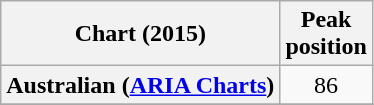<table class="wikitable sortable plainrowheaders" style="text-align:center">
<tr>
<th scope="col">Chart (2015)</th>
<th scope="col">Peak<br> position</th>
</tr>
<tr>
<th scope="row">Australian (<a href='#'>ARIA Charts</a>)</th>
<td>86</td>
</tr>
<tr>
</tr>
</table>
